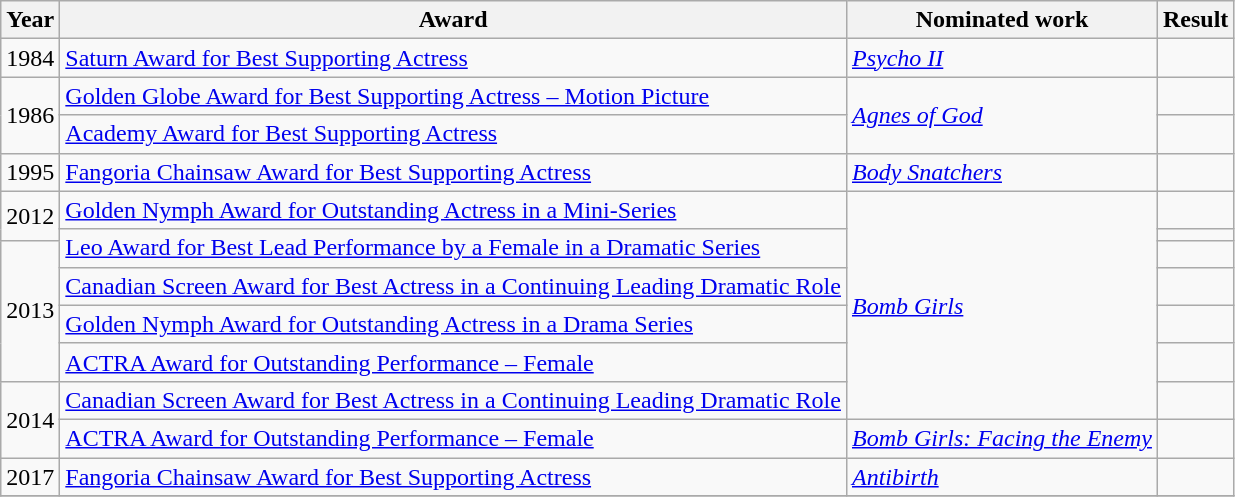<table class="wikitable sortable">
<tr>
<th>Year</th>
<th>Award</th>
<th>Nominated work</th>
<th>Result</th>
</tr>
<tr>
<td>1984</td>
<td><a href='#'>Saturn Award for Best Supporting Actress</a></td>
<td><em><a href='#'>Psycho II</a></em></td>
<td></td>
</tr>
<tr>
<td rowspan="2">1986</td>
<td><a href='#'>Golden Globe Award for Best Supporting Actress – Motion Picture</a></td>
<td rowspan="2"><em><a href='#'>Agnes of God</a></em></td>
<td></td>
</tr>
<tr>
<td><a href='#'>Academy Award for Best Supporting Actress</a></td>
<td></td>
</tr>
<tr>
<td>1995</td>
<td><a href='#'>Fangoria Chainsaw Award for Best Supporting Actress</a></td>
<td><em><a href='#'>Body Snatchers</a></em></td>
<td></td>
</tr>
<tr>
<td rowspan="2">2012</td>
<td><a href='#'>Golden Nymph Award for Outstanding Actress in a Mini-Series</a></td>
<td rowspan="7"><em><a href='#'>Bomb Girls</a></em></td>
<td></td>
</tr>
<tr>
<td rowspan="2"><a href='#'>Leo Award for Best Lead Performance by a Female in a Dramatic Series</a></td>
<td></td>
</tr>
<tr>
<td rowspan="4">2013</td>
<td></td>
</tr>
<tr>
<td><a href='#'>Canadian Screen Award for Best Actress in a Continuing Leading Dramatic Role</a></td>
<td></td>
</tr>
<tr>
<td><a href='#'>Golden Nymph Award for Outstanding Actress in a Drama Series</a></td>
<td></td>
</tr>
<tr>
<td><a href='#'>ACTRA Award for Outstanding Performance – Female</a></td>
<td></td>
</tr>
<tr>
<td rowspan="2">2014</td>
<td><a href='#'>Canadian Screen Award for Best Actress in a Continuing Leading Dramatic Role</a></td>
<td></td>
</tr>
<tr>
<td><a href='#'>ACTRA Award for Outstanding Performance – Female</a></td>
<td><em><a href='#'>Bomb Girls: Facing the Enemy</a></em></td>
<td></td>
</tr>
<tr>
<td>2017</td>
<td><a href='#'>Fangoria Chainsaw Award for Best Supporting Actress</a></td>
<td><em><a href='#'>Antibirth</a></em></td>
<td></td>
</tr>
<tr>
</tr>
</table>
